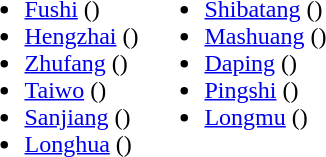<table>
<tr>
<td valign="top"><br><ul><li><a href='#'>Fushi</a> ()</li><li><a href='#'>Hengzhai</a> ()</li><li><a href='#'>Zhufang</a> ()</li><li><a href='#'>Taiwo</a> ()</li><li><a href='#'>Sanjiang</a> ()</li><li><a href='#'>Longhua</a> ()</li></ul></td>
<td valign="top"><br><ul><li><a href='#'>Shibatang</a> ()</li><li><a href='#'>Mashuang</a> ()</li><li><a href='#'>Daping</a> ()</li><li><a href='#'>Pingshi</a> ()</li><li><a href='#'>Longmu</a> ()</li></ul></td>
</tr>
</table>
